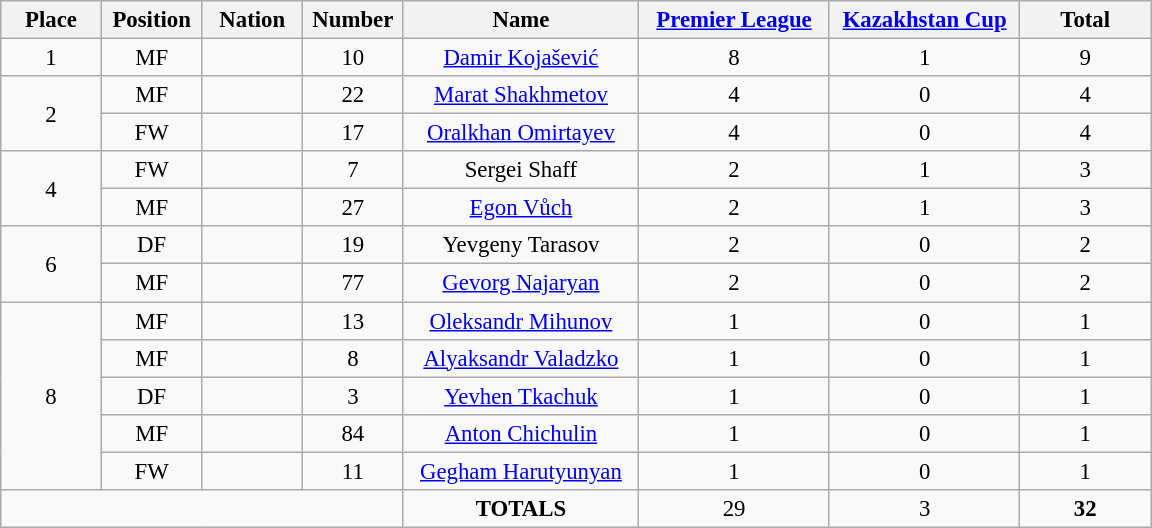<table class="wikitable" style="font-size: 95%; text-align: center;">
<tr>
<th width=60>Place</th>
<th width=60>Position</th>
<th width=60>Nation</th>
<th width=60>Number</th>
<th width=150>Name</th>
<th width=120><a href='#'>Premier League</a></th>
<th width=120><a href='#'>Kazakhstan Cup</a></th>
<th width=80><strong>Total</strong></th>
</tr>
<tr>
<td>1</td>
<td>MF</td>
<td></td>
<td>10</td>
<td><a href='#'>Damir Kojašević</a></td>
<td>8</td>
<td>1</td>
<td>9</td>
</tr>
<tr>
<td rowspan="2">2</td>
<td>MF</td>
<td></td>
<td>22</td>
<td><a href='#'>Marat Shakhmetov</a></td>
<td>4</td>
<td>0</td>
<td>4</td>
</tr>
<tr>
<td>FW</td>
<td></td>
<td>17</td>
<td><a href='#'>Oralkhan Omirtayev</a></td>
<td>4</td>
<td>0</td>
<td>4</td>
</tr>
<tr>
<td rowspan="2">4</td>
<td>FW</td>
<td></td>
<td>7</td>
<td>Sergei Shaff</td>
<td>2</td>
<td>1</td>
<td>3</td>
</tr>
<tr>
<td>MF</td>
<td></td>
<td>27</td>
<td><a href='#'>Egon Vůch</a></td>
<td>2</td>
<td>1</td>
<td>3</td>
</tr>
<tr>
<td rowspan="2">6</td>
<td>DF</td>
<td></td>
<td>19</td>
<td>Yevgeny Tarasov</td>
<td>2</td>
<td>0</td>
<td>2</td>
</tr>
<tr>
<td>MF</td>
<td></td>
<td>77</td>
<td><a href='#'>Gevorg Najaryan</a></td>
<td>2</td>
<td>0</td>
<td>2</td>
</tr>
<tr>
<td rowspan="5">8</td>
<td>MF</td>
<td></td>
<td>13</td>
<td><a href='#'>Oleksandr Mihunov</a></td>
<td>1</td>
<td>0</td>
<td>1</td>
</tr>
<tr>
<td>MF</td>
<td></td>
<td>8</td>
<td><a href='#'>Alyaksandr Valadzko</a></td>
<td>1</td>
<td>0</td>
<td>1</td>
</tr>
<tr>
<td>DF</td>
<td></td>
<td>3</td>
<td><a href='#'>Yevhen Tkachuk</a></td>
<td>1</td>
<td>0</td>
<td>1</td>
</tr>
<tr>
<td>MF</td>
<td></td>
<td>84</td>
<td><a href='#'>Anton Chichulin</a></td>
<td>1</td>
<td>0</td>
<td>1</td>
</tr>
<tr>
<td>FW</td>
<td></td>
<td>11</td>
<td><a href='#'>Gegham Harutyunyan</a></td>
<td>1</td>
<td>0</td>
<td>1</td>
</tr>
<tr>
<td colspan="4"></td>
<td><strong>TOTALS</strong></td>
<td>29</td>
<td>3</td>
<td><strong>32</strong></td>
</tr>
</table>
